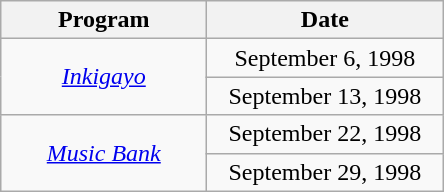<table class="wikitable" style="text-align:center">
<tr>
<th width="130">Program</th>
<th width="150">Date</th>
</tr>
<tr>
<td rowspan="2"><em><a href='#'>Inkigayo</a></em></td>
<td>September 6, 1998</td>
</tr>
<tr>
<td>September 13, 1998</td>
</tr>
<tr>
<td rowspan="2"><a href='#'><em>Music Bank</em></a></td>
<td>September 22, 1998</td>
</tr>
<tr>
<td>September 29, 1998</td>
</tr>
</table>
